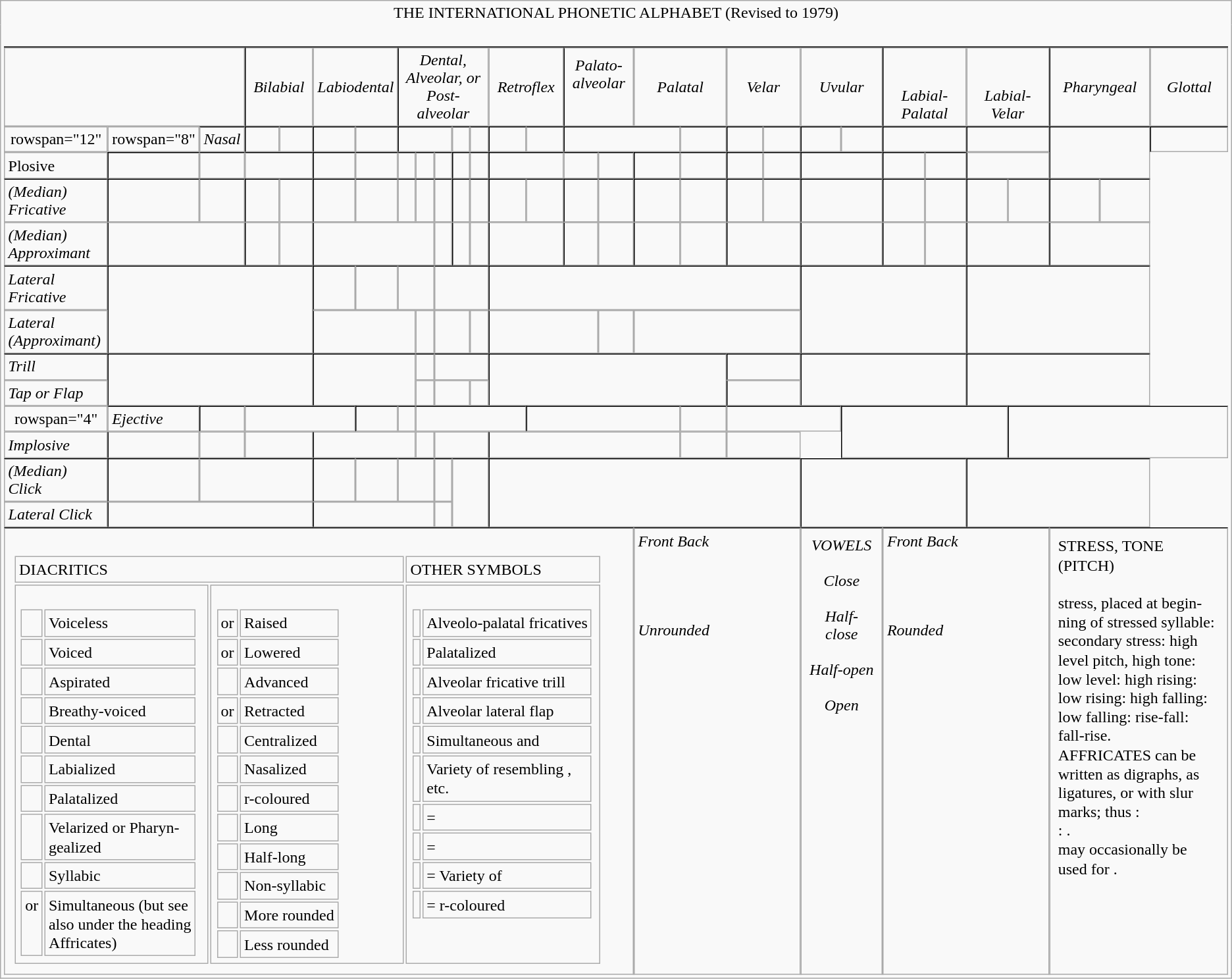<table role="presentation" class="wikitable nowrap mw-collapsible mw-collapsible-leftside-toggle" style="text-align: center;">
<tr>
<td style="border-bottom: none;">THE INTERNATIONAL PHONETIC ALPHABET (Revised to 1979)</td>
</tr>
<tr>
<td style="border-top: none;"><br><table style="border-spacing: 0; border-top: solid 1px;">
<tr>
<td colspan="3"></td>
<td colspan="2" style="padding: 0.5em; border-left: solid 1px;"><em>Bilabial</em></td>
<td colspan="2"><em>Labiodental</em></td>
<td colspan="5" style="border-left: solid 1px;"><em>Dental, <br>Alveolar, or <br>Post-alveolar</em></td>
<td colspan="2" style="padding: 0.5em;"><em>Retroflex</em></td>
<td colspan="2" style="padding: 0.5em; vertical-align: top; border-left: solid 1px;"><em>Palato-<br>alveolar</em></td>
<td colspan="2" style="padding: 0.5em;"><em>Palatal</em></td>
<td colspan="2" style="padding: 0.5em;"><em>Velar</em></td>
<td colspan="2"><em>Uvular</em></td>
<td colspan="2" style="vertical-align: bottom; border-left: solid 1px;"><em>Labial-<br>Palatal</em></td>
<td colspan="2" style="vertical-align: bottom;"><em>Labial-<br>Velar</em></td>
<td colspan="2" style="border-left: solid 1px;"><em>Pharyngeal</em></td>
<td colspan="2" style="padding: 0.5em;"><em>Glottal</em></td>
</tr>
<tr>
<td>rowspan="12" </td>
<td>rowspan="8" </td>
<td style="text-align: left; border-top: solid 1px;"><em>Nasal</em></td>
<td style="border-top: solid 1px; border-left: solid 1px;"></td>
<td style="border-top: solid 1px;"></td>
<td style="border-top: solid 1px; border-left: solid 1px;"></td>
<td style="border-top: solid 1px;"></td>
<td colspan="3" style="border-top: solid 1px; border-left: solid 1px;"></td>
<td style="border-top: solid 1px;"></td>
<td style="border-top: solid 1px;"></td>
<td style="border-top: solid 1px; border-left: solid 1px;"></td>
<td style="border-top: solid 1px;"></td>
<td colspan="3" style="border-top: solid 1px; border-left: solid 1px;"></td>
<td style="border-top: solid 1px;"></td>
<td style="border-top: solid 1px; border-left: solid 1px;"></td>
<td style="border-top: solid 1px;"></td>
<td style="border-top: solid 1px; border-left: solid 1px;"></td>
<td style="border-top: solid 1px;"></td>
<td colspan="2" style="border-top: solid 1px; border-left: solid 1px;"></td>
<td colspan="2" style="border-top: solid 1px; border-left: solid 1px;"></td>
<td colspan="2" rowspan="2" style="border-top: solid 1px; border-left: solid 1px;"></td>
<td colspan="2" style="border-top: solid 1px; border-left: solid 1px;"></td>
</tr>
<tr>
<td style="text-align: left;">Plosive</td>
<td style="border-top: solid 1px; border-left: solid 1px;"></td>
<td style="border-top: solid 1px;"></td>
<td colspan="2" style="border-top: solid 1px;"></td>
<td style="border-top: solid 1px; border-left: solid 1px;"></td>
<td style="border-top: solid 1px;"></td>
<td style="border-top: solid 1px;"></td>
<td style="border-top: solid 1px;"></td>
<td style="border-top: solid 1px;"></td>
<td style="border-top: solid 1px; border-left: solid 1px;"></td>
<td style="border-top: solid 1px;"></td>
<td colspan="2" style="border-top: solid 1px; border-left: solid 1px;"></td>
<td style="border-top: solid 1px;"></td>
<td style="border-top: solid 1px;"></td>
<td style="border-top: solid 1px; border-left: solid 1px;"></td>
<td style="border-top: solid 1px;"></td>
<td style="border-top: solid 1px; border-left: solid 1px;"></td>
<td style="border-top: solid 1px;"></td>
<td colspan="2" style="border-top: solid 1px; border-left: solid 1px;"></td>
<td style="border-top: solid 1px; border-left: solid 1px;"></td>
<td style="border-top: solid 1px;"></td>
<td colspan="2" style="border-left: solid 1px;"></td>
</tr>
<tr style="vertical-align: bottom;">
<td style="text-align: left; border-top: solid 1px;"><em>(Median) <br>Fricative</em></td>
<td style="border-top: solid 1px; border-left: solid 1px;"></td>
<td style="border-top: solid 1px;"></td>
<td style="border-top: solid 1px; border-left: solid 1px;"></td>
<td style="border-top: solid 1px;"></td>
<td style="border-top: solid 1px; border-left: solid 1px;"></td>
<td style="border-top: solid 1px;"></td>
<td style="border-top: solid 1px;"></td>
<td style="border-top: solid 1px;"></td>
<td style="border-top: solid 1px;"></td>
<td style="border-top: solid 1px; border-left: solid 1px;"></td>
<td style="border-top: solid 1px;"></td>
<td style="border-top: solid 1px; border-left: solid 1px;"></td>
<td style="border-top: solid 1px;"></td>
<td style="border-top: solid 1px; border-left: solid 1px;"></td>
<td style="border-top: solid 1px;"></td>
<td style="border-top: solid 1px; border-left: solid 1px;"></td>
<td style="border-top: solid 1px;"></td>
<td style="border-top: solid 1px; border-left: solid 1px;"></td>
<td style="border-top: solid 1px;"></td>
<td colspan="2" style="border-top: solid 1px; border-left: solid 1px;"></td>
<td style="border-top: solid 1px; border-left: solid 1px;"></td>
<td style="border-top: solid 1px;"></td>
<td style="border-top: solid 1px; border-left: solid 1px;"></td>
<td style="border-top: solid 1px;"></td>
<td style="border-top: solid 1px; border-left: solid 1px;"></td>
<td style="border-top: solid 1px;"></td>
</tr>
<tr style="vertical-align: bottom;">
<td style="text-align: left;"><em>(Median) <br>Approximant</em></td>
<td colspan="2" style="border-left: solid 1px;"></td>
<td style="border-left: solid 1px;"></td>
<td></td>
<td colspan="4" style="border-left: solid 1px;"></td>
<td></td>
<td style="border-left: solid 1px;"></td>
<td></td>
<td colspan="2" style="border-left: solid 1px;"></td>
<td style="border-left: solid 1px;"></td>
<td></td>
<td style="border-left: solid 1px;"></td>
<td></td>
<td colspan="2" style="border-left: solid 1px;"></td>
<td colspan="2" style="border-left: solid 1px;"></td>
<td style="border-left: solid 1px;"></td>
<td></td>
<td colspan="2" style="border-left: solid 1px;"></td>
<td colspan="2" style="border-left: solid 1px;"></td>
</tr>
<tr style="vertical-align: bottom;">
<td style="text-align: left; border-top: solid 1px;"><em>Lateral <br>Fricative</em></td>
<td colspan="4" rowspan="2" style="border-top: solid 1px; border-left: solid 1px;"></td>
<td style="border-top: solid 1px; border-left: solid 1px;"></td>
<td style="border-top: solid 1px;"></td>
<td colspan="2" style="border-top: solid 1px"></td>
<td colspan="3" style="border-top: solid 1px;"></td>
<td colspan="8" style="border-top: solid 1px; border-left: solid 1px;"></td>
<td colspan="4" rowspan="2" style="border-top: solid 1px; border-left: solid 1px;"></td>
<td colspan="4" rowspan="2" style="border-top: solid 1px; border-left: solid 1px;"></td>
</tr>
<tr style="vertical-align: bottom;">
<td style="text-align: left;"><em>Lateral <br>(Approximant)</em></td>
<td colspan="3" style="border-left: solid 1px;"></td>
<td></td>
<td colspan="2"></td>
<td></td>
<td colspan="3" style="border-left: solid 1px;"></td>
<td></td>
<td colspan="4"></td>
</tr>
<tr>
<td style="text-align: left; border-top: solid 1px;"><em>Trill</em></td>
<td colspan="4" rowspan="2" style="border-top: solid 1px; border-left: solid 1px;"></td>
<td colspan="3" rowspan="2" style="border-top: solid 1px; border-left: solid 1px;"></td>
<td style="border-top: solid 1px;"></td>
<td colspan="3" style="border-top: solid 1px;"></td>
<td colspan="6" rowspan="2" style="border-top: solid 1px; border-left: solid 1px;"></td>
<td colspan="2" style="border-top: solid 1px; border-left: solid 1px;"></td>
<td colspan="4" rowspan="2" style="border-top: solid 1px; border-left: solid 1px;"></td>
<td colspan="4" rowspan="2" style="border-top: solid 1px; border-left: solid 1px;"></td>
</tr>
<tr>
<td style="text-align: left;"><em>Tap or Flap</em></td>
<td></td>
<td colspan="2"></td>
<td></td>
<td colspan="2" style="border-left: solid 1px;"></td>
</tr>
<tr>
<td>rowspan="4" </td>
<td style="text-align: left; border-top: solid 1px;"><em>Ejective</em></td>
<td style="border-top: solid 1px; border-left: solid 1px;"></td>
<td colspan="3" style="border-top: solid 1px;"></td>
<td style="border-top: solid 1px; border-left: solid 1px;"></td>
<td style="border-top: solid 1px;"></td>
<td colspan="5" style="border-top: solid 1px;"></td>
<td colspan="4" style="border-top: solid 1px; border-left: solid 1px;"></td>
<td style="border-top: solid 1px;"></td>
<td colspan="3" style="border-top: solid 1px;"></td>
<td colspan="4" rowspan="2" style="border-top: solid 1px; border-left: solid 1px;"></td>
<td colspan="4" rowspan="2" style="border-top: solid 1px; border-left: solid 1px;"></td>
</tr>
<tr>
<td style="text-align: left;"><em>Implosive</em></td>
<td style="border-left: solid 1px;"></td>
<td></td>
<td colspan="2"></td>
<td colspan="3" style="border-left: solid 1px;"></td>
<td></td>
<td colspan="3"></td>
<td colspan="5" style="border-left: solid 1px;"></td>
<td></td>
<td colspan="2"></td>
</tr>
<tr>
<td style="text-align: left; border-top: solid 1px;"><em>(Median) Click</em></td>
<td style="border-top: solid 1px; border-left: solid 1px;"></td>
<td colspan="3" style="border-top: solid 1px;"></td>
<td style="border-top: solid 1px; border-left: solid 1px;"></td>
<td style="border-top: solid 1px;"></td>
<td colspan="2" style="border-top: solid 1px;"></td>
<td style="border-top: solid 1px;"></td>
<td colspan="2" rowspan="2" style="border-top: solid 1px;"></td>
<td colspan="8" rowspan="2" style="border-top: solid 1px; border-left: solid 1px;"></td>
<td colspan="4" rowspan="2" style="border-top: solid 1px; border-left: solid 1px;"></td>
<td colspan="4" rowspan="2" style="border-top: solid 1px; border-left: solid 1px;"></td>
</tr>
<tr>
<td style="text-align: left;"><em>Lateral Click</em></td>
<td colspan="4" style="border-left: solid 1px;"></td>
<td colspan="4" style="border-left: solid 1px;"></td>
<td></td>
</tr>
<tr style="text-align: left; vertical-align: top;">
<td colspan="16" style="border-top: solid 1px; padding: 0.5em;"><br><table>
<tr>
<td colspan="2">DIACRITICS</td>
<td>OTHER SYMBOLS</td>
</tr>
<tr style="vertical-align: top; line-height: 1.2;">
<td style="width: 33%;"><br><table>
<tr>
<td style="text-align: right;"></td>
<td>Voiceless </td>
</tr>
<tr>
<td style="text-align: right;"></td>
<td>Voiced </td>
</tr>
<tr>
<td style="text-align: right;"></td>
<td>Aspirated </td>
</tr>
<tr>
<td style="text-align: right;"></td>
<td>Breathy-voiced </td>
</tr>
<tr>
<td style="text-align: right;"></td>
<td>Dental </td>
</tr>
<tr>
<td style="text-align: right;"></td>
<td>Labialized </td>
</tr>
<tr>
<td style="text-align: right;"></td>
<td>Palatalized </td>
</tr>
<tr>
<td style="text-align: right; vertical-align: top;"></td>
<td>Velarized or Pharyn-<br>gealized </td>
</tr>
<tr>
<td style="text-align: right;"></td>
<td>Syllabic </td>
</tr>
<tr>
<td style="text-align: right; vertical-align: top;"> or </td>
<td>Simultaneous  (but see <br>also under the heading <br>Affricates)</td>
</tr>
</table>
</td>
<td style="width: 33%;"><br><table>
<tr>
<td style="text-align: right;"> or </td>
<td>Raised </td>
</tr>
<tr>
<td style="text-align: right;"> or </td>
<td>Lowered </td>
</tr>
<tr>
<td style="text-align: right;"></td>
<td>Advanced </td>
</tr>
<tr>
<td style="text-align: right;"> or </td>
<td>Retracted </td>
</tr>
<tr>
<td style="text-align: right;"></td>
<td>Centralized </td>
</tr>
<tr>
<td style="text-align: right;"></td>
<td>Nasalized </td>
</tr>
<tr>
<td style="text-align: right;"></td>
<td>r-coloured </td>
</tr>
<tr>
<td style="text-align: right;"></td>
<td>Long </td>
</tr>
<tr>
<td style="text-align: right;"></td>
<td>Half-long </td>
</tr>
<tr>
<td style="text-align: right;"></td>
<td>Non-syllabic </td>
</tr>
<tr>
<td style="text-align: right;"></td>
<td>More rounded </td>
</tr>
<tr>
<td style="text-align: right;"></td>
<td>Less rounded </td>
</tr>
</table>
</td>
<td style="width: 33%;"><br><table>
<tr>
<td style="text-align: right;"></td>
<td>Alveolo-palatal fricatives</td>
</tr>
<tr>
<td style="text-align: right;"></td>
<td>Palatalized </td>
</tr>
<tr>
<td style="text-align: right;"></td>
<td>Alveolar fricative trill</td>
</tr>
<tr>
<td style="text-align: right;"></td>
<td>Alveolar lateral flap</td>
</tr>
<tr>
<td style="text-align: right;"></td>
<td>Simultaneous  and </td>
</tr>
<tr>
<td style="text-align: right; vertical-align: top;"></td>
<td>Variety of  resembling , <br>etc.</td>
</tr>
<tr>
<td style="text-align: right;"></td>
<td>= </td>
</tr>
<tr>
<td style="text-align: right;"></td>
<td>= </td>
</tr>
<tr>
<td style="text-align: right;"></td>
<td>= Variety of </td>
</tr>
<tr>
<td style="text-align: right;"></td>
<td>= r-coloured </td>
</tr>
</table>
</td>
</tr>
</table>
</td>
<td colspan="4" style="min-width: 10em; max-width: 10em; border-top: solid 1px;"><div><em>Front</em> <em>Back</em></div><br><div>
<div></div>
<div><span> </span><span> </span><span> </span><span> </span></div>
<div></div>
<div><span> </span><span> </span></div>
<div></div>
<div><span> </span></div>
<div></div>
</div>
<div><em>Unrounded</em></div></td>
<td colspan="2" style="text-align: center; border-top: solid 1px; padding: 0.5em;"><div><em>VOWELS</em></div><br><div>
<div><em>Close</em></div>
<div> </div>
<div><em>Half-close</em></div>
<div> </div>
<div><em>Half-open</em></div>
<div> </div>
<div><em>Open</em></div>
</div></td>
<td colspan="4" style="min-width: 10em; max-width: 10em; border-top: solid 1px;"><div><em>Front</em> <em>Back</em></div><br><div>
<div></div>
<div><span> </span><span> </span><span> </span></div>
<div></div>
<div><span> </span><span> </span></div>
<div></div>
<div> </div>
<div></div>
</div>
<div><em>Rounded</em></div></td>
<td colspan="4" style="max-width: 12em; border-top: solid 1px; padding: 0.5em; line-height: 1.2;"><div>STRESS, TONE (PITCH)</div><br> stress, placed at begin-<br>ning of stressed syllable: <br> secondary stress:  high <br>level pitch, high tone: <br> low level:  high rising: <br> low rising:  high falling: <br> low falling:  rise-fall: <br> fall-rise.<br>AFFRICATES can be <br>written as digraphs, as <br>ligatures, or with slur <br>marks; thus :<br> : . <br> may occasionally be <br>used for .</td>
</tr>
</table>
</td>
</tr>
</table>
